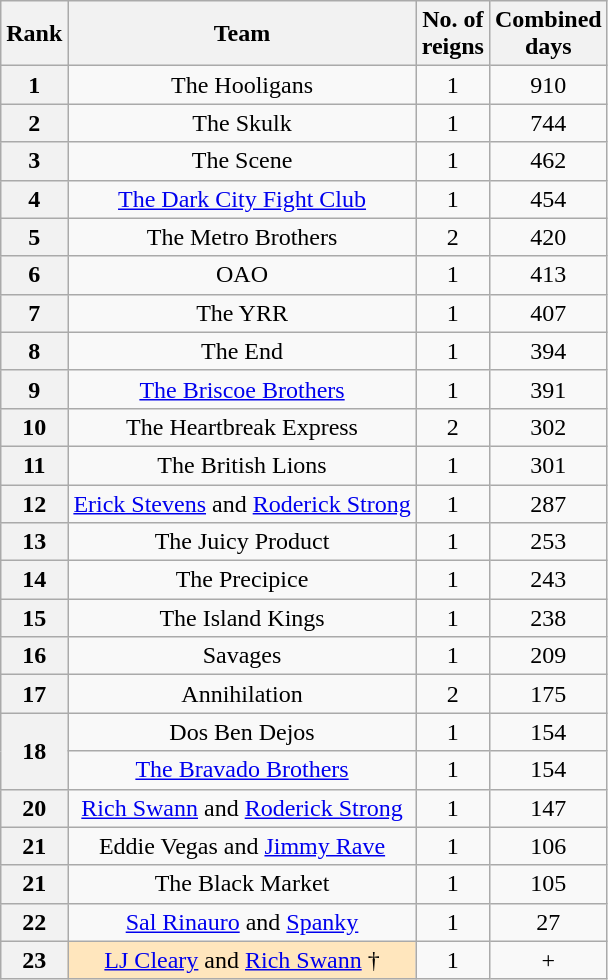<table class="wikitable sortable" style="text-align: center">
<tr>
<th>Rank</th>
<th>Team</th>
<th>No. of<br>reigns</th>
<th>Combined<br>days</th>
</tr>
<tr>
<th>1</th>
<td>The Hooligans<br></td>
<td>1</td>
<td>910</td>
</tr>
<tr>
<th>2</th>
<td>The Skulk<br></td>
<td>1</td>
<td>744</td>
</tr>
<tr>
<th>3</th>
<td>The Scene<br></td>
<td>1</td>
<td>462</td>
</tr>
<tr>
<th>4</th>
<td><a href='#'>The Dark City Fight Club</a><br></td>
<td>1</td>
<td>454</td>
</tr>
<tr>
<th>5</th>
<td>The Metro Brothers<br></td>
<td>2</td>
<td>420</td>
</tr>
<tr>
<th>6</th>
<td>OAO<br></td>
<td>1</td>
<td>413</td>
</tr>
<tr>
<th>7</th>
<td>The YRR<br></td>
<td>1</td>
<td>407</td>
</tr>
<tr>
<th>8</th>
<td>The End<br></td>
<td>1</td>
<td>394</td>
</tr>
<tr>
<th>9</th>
<td><a href='#'>The Briscoe Brothers</a><br></td>
<td>1</td>
<td>391</td>
</tr>
<tr>
<th>10</th>
<td>The Heartbreak Express<br></td>
<td>2</td>
<td>302</td>
</tr>
<tr>
<th>11</th>
<td>The British Lions<br></td>
<td>1</td>
<td>301</td>
</tr>
<tr>
<th>12</th>
<td><a href='#'>Erick Stevens</a> and <a href='#'>Roderick Strong</a></td>
<td>1</td>
<td>287</td>
</tr>
<tr>
<th>13</th>
<td>The Juicy Product<br></td>
<td>1</td>
<td>253</td>
</tr>
<tr>
<th>14</th>
<td>The Precipice<br></td>
<td>1</td>
<td>243</td>
</tr>
<tr>
<th>15</th>
<td>The Island Kings<br></td>
<td>1</td>
<td>238</td>
</tr>
<tr>
<th>16</th>
<td>Savages<br></td>
<td>1</td>
<td>209</td>
</tr>
<tr>
<th>17</th>
<td>Annihilation<br></td>
<td>2</td>
<td>175</td>
</tr>
<tr>
<th rowspan=2>18</th>
<td>Dos Ben Dejos<br></td>
<td>1</td>
<td>154</td>
</tr>
<tr>
<td><a href='#'>The Bravado Brothers</a><br></td>
<td>1</td>
<td>154</td>
</tr>
<tr>
<th>20</th>
<td><a href='#'>Rich Swann</a> and <a href='#'>Roderick Strong</a></td>
<td>1</td>
<td>147</td>
</tr>
<tr>
<th>21</th>
<td>Eddie Vegas and <a href='#'>Jimmy Rave</a></td>
<td>1</td>
<td>106</td>
</tr>
<tr>
<th>21</th>
<td>The Black Market<br></td>
<td>1</td>
<td>105</td>
</tr>
<tr>
<th>22</th>
<td><a href='#'>Sal Rinauro</a> and <a href='#'>Spanky</a></td>
<td>1</td>
<td>27</td>
</tr>
<tr>
<th>23</th>
<td style="background-color:#FFE6BD"><a href='#'>LJ Cleary</a> and <a href='#'>Rich Swann</a> †</td>
<td>1</td>
<td>+</td>
</tr>
</table>
